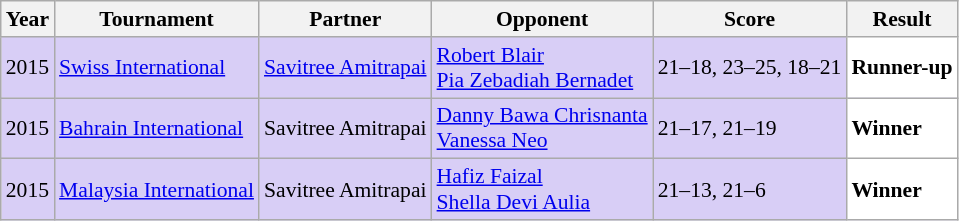<table class="sortable wikitable" style="font-size: 90%;">
<tr>
<th>Year</th>
<th>Tournament</th>
<th>Partner</th>
<th>Opponent</th>
<th>Score</th>
<th>Result</th>
</tr>
<tr style="background:#D8CEF6">
<td align="center">2015</td>
<td align="left"><a href='#'>Swiss International</a></td>
<td align="left"> <a href='#'>Savitree Amitrapai</a></td>
<td align="left"> <a href='#'>Robert Blair</a> <br>  <a href='#'>Pia Zebadiah Bernadet</a></td>
<td align="left">21–18, 23–25, 18–21</td>
<td style="text-align:left; background:white"> <strong>Runner-up</strong></td>
</tr>
<tr style="background:#D8CEF6">
<td align="center">2015</td>
<td align="left"><a href='#'>Bahrain International</a></td>
<td align="left"> Savitree Amitrapai</td>
<td align="left"> <a href='#'>Danny Bawa Chrisnanta</a> <br>  <a href='#'>Vanessa Neo</a></td>
<td align="left">21–17, 21–19</td>
<td style="text-align:left; background:white"> <strong>Winner</strong></td>
</tr>
<tr style="background:#D8CEF6">
<td align="center">2015</td>
<td align="left"><a href='#'>Malaysia International</a></td>
<td align="left"> Savitree Amitrapai</td>
<td align="left"> <a href='#'>Hafiz Faizal</a> <br>  <a href='#'>Shella Devi Aulia</a></td>
<td align="left">21–13, 21–6</td>
<td style="text-align:left; background:white"> <strong>Winner</strong></td>
</tr>
</table>
